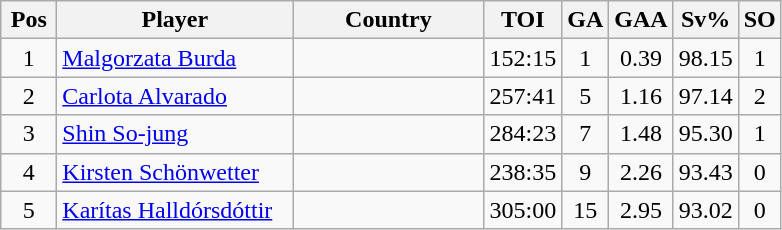<table class="wikitable sortable" style="text-align: center;">
<tr>
<th width=30>Pos</th>
<th width=150>Player</th>
<th width=120>Country</th>
<th width=20>TOI</th>
<th width=20>GA</th>
<th width=20>GAA</th>
<th width=20>Sv%</th>
<th width=20>SO</th>
</tr>
<tr>
<td>1</td>
<td align=left><a href='#'>Malgorzata Burda</a></td>
<td align=left></td>
<td>152:15</td>
<td>1</td>
<td>0.39</td>
<td>98.15</td>
<td>1</td>
</tr>
<tr>
<td>2</td>
<td align=left><a href='#'>Carlota Alvarado</a></td>
<td align=left></td>
<td>257:41</td>
<td>5</td>
<td>1.16</td>
<td>97.14</td>
<td>2</td>
</tr>
<tr>
<td>3</td>
<td align=left><a href='#'>Shin So-jung</a></td>
<td align=left></td>
<td>284:23</td>
<td>7</td>
<td>1.48</td>
<td>95.30</td>
<td>1</td>
</tr>
<tr>
<td>4</td>
<td align=left><a href='#'>Kirsten Schönwetter</a></td>
<td align=left></td>
<td>238:35</td>
<td>9</td>
<td>2.26</td>
<td>93.43</td>
<td>0</td>
</tr>
<tr>
<td>5</td>
<td align=left><a href='#'>Karítas Halldórsdóttir</a></td>
<td align=left></td>
<td>305:00</td>
<td>15</td>
<td>2.95</td>
<td>93.02</td>
<td>0</td>
</tr>
</table>
